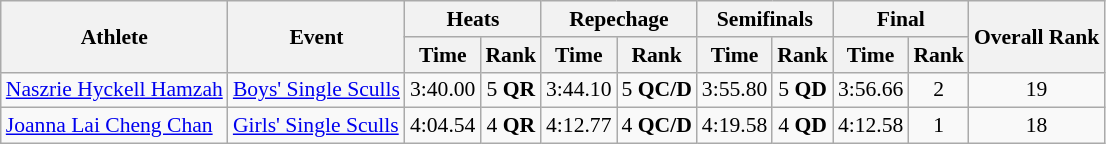<table class="wikitable" style="font-size:90%">
<tr>
<th rowspan="2">Athlete</th>
<th rowspan="2">Event</th>
<th colspan="2">Heats</th>
<th colspan="2">Repechage</th>
<th colspan="2">Semifinals</th>
<th colspan="2">Final</th>
<th rowspan="2">Overall Rank</th>
</tr>
<tr>
<th>Time</th>
<th>Rank</th>
<th>Time</th>
<th>Rank</th>
<th>Time</th>
<th>Rank</th>
<th>Time</th>
<th>Rank</th>
</tr>
<tr>
<td><a href='#'>Naszrie Hyckell Hamzah</a></td>
<td><a href='#'>Boys' Single Sculls</a></td>
<td align=center>3:40.00</td>
<td align=center>5 <strong>QR</strong></td>
<td align=center>3:44.10</td>
<td align=center>5 <strong>QC/D</strong></td>
<td align=center>3:55.80</td>
<td align=center>5 <strong>QD</strong></td>
<td align=center>3:56.66</td>
<td align=center>2</td>
<td align=center>19</td>
</tr>
<tr>
<td><a href='#'>Joanna Lai Cheng Chan</a></td>
<td><a href='#'>Girls' Single Sculls</a></td>
<td align=center>4:04.54</td>
<td align=center>4 <strong>QR</strong></td>
<td align=center>4:12.77</td>
<td align=center>4 <strong>QC/D</strong></td>
<td align=center>4:19.58</td>
<td align=center>4 <strong>QD</strong></td>
<td align=center>4:12.58</td>
<td align=center>1</td>
<td align=center>18</td>
</tr>
</table>
